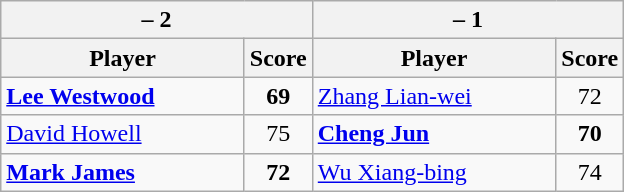<table class=wikitable>
<tr>
<th colspan=2> – 2</th>
<th colspan=2> – 1</th>
</tr>
<tr>
<th width=155>Player</th>
<th>Score</th>
<th width=155>Player</th>
<th>Score</th>
</tr>
<tr>
<td><strong><a href='#'>Lee Westwood</a></strong></td>
<td align=center><strong>69</strong></td>
<td><a href='#'>Zhang Lian-wei</a></td>
<td align=center>72</td>
</tr>
<tr>
<td><a href='#'>David Howell</a></td>
<td align=center>75</td>
<td><strong><a href='#'>Cheng Jun</a></strong></td>
<td align=center><strong>70</strong></td>
</tr>
<tr>
<td><strong><a href='#'>Mark James</a></strong></td>
<td align=center><strong>72</strong></td>
<td><a href='#'>Wu Xiang-bing</a></td>
<td align=center>74</td>
</tr>
</table>
